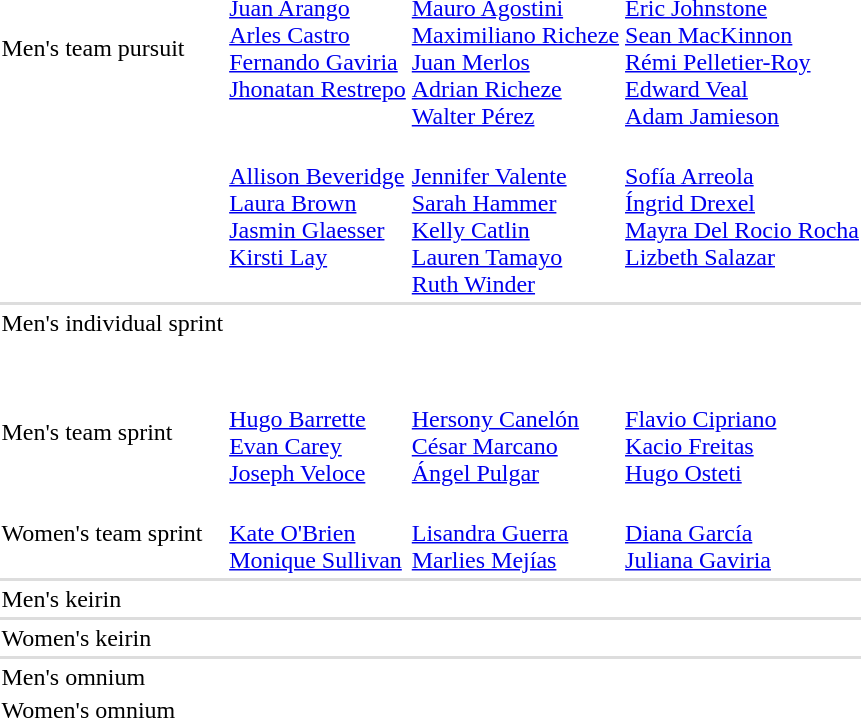<table>
<tr>
<td>Men's team pursuit<br></td>
<td><br><a href='#'>Juan Arango</a><br><a href='#'>Arles Castro</a><br><a href='#'>Fernando Gaviria</a><br><a href='#'>Jhonatan Restrepo</a> <br><br></td>
<td><br><a href='#'>Mauro Agostini</a><br><a href='#'>Maximiliano Richeze</a><br><a href='#'>Juan Merlos</a><br><a href='#'>Adrian Richeze</a><br><a href='#'>Walter Pérez</a></td>
<td><br><a href='#'>Eric Johnstone</a><br><a href='#'>Sean MacKinnon</a><br><a href='#'>Rémi Pelletier-Roy</a><br><a href='#'>Edward Veal</a><br><a href='#'>Adam Jamieson</a></td>
</tr>
<tr>
<td><br></td>
<td><br><a href='#'>Allison Beveridge</a><br><a href='#'>Laura Brown</a><br><a href='#'>Jasmin Glaesser</a><br><a href='#'>Kirsti Lay</a><br><br></td>
<td><br><a href='#'>Jennifer Valente</a><br><a href='#'>Sarah Hammer</a><br><a href='#'>Kelly Catlin</a><br><a href='#'>Lauren Tamayo</a><br><a href='#'>Ruth Winder</a></td>
<td><br><a href='#'>Sofía Arreola</a><br><a href='#'>Íngrid Drexel</a><br><a href='#'>Mayra Del Rocio Rocha</a><br><a href='#'>Lizbeth Salazar</a><br><br></td>
</tr>
<tr bgcolor=#DDDDDD>
<td colspan=7></td>
</tr>
<tr>
<td>Men's individual sprint<br></td>
<td></td>
<td></td>
<td></td>
</tr>
<tr>
<td><br></td>
<td></td>
<td></td>
<td></td>
</tr>
<tr bgcolor=#DDDDDD>
</tr>
<tr>
<td>Men's team sprint<br></td>
<td><br><a href='#'>Hugo Barrette</a><br><a href='#'>Evan Carey</a><br><a href='#'>Joseph Veloce</a></td>
<td><br><a href='#'>Hersony Canelón</a><br><a href='#'>César Marcano</a><br><a href='#'>Ángel Pulgar</a></td>
<td><br><a href='#'>Flavio Cipriano</a><br><a href='#'>Kacio Freitas</a><br><a href='#'>Hugo Osteti</a></td>
</tr>
<tr>
<td>Women's team sprint<br></td>
<td><br><a href='#'>Kate O'Brien</a><br><a href='#'>Monique Sullivan</a></td>
<td><br><a href='#'>Lisandra Guerra</a><br><a href='#'>Marlies Mejías</a></td>
<td><br><a href='#'>Diana García</a><br><a href='#'>Juliana Gaviria</a></td>
</tr>
<tr bgcolor=#DDDDDD>
<td colspan=7></td>
</tr>
<tr>
<td>Men's keirin<br></td>
<td></td>
<td></td>
<td></td>
</tr>
<tr bgcolor=#DDDDDD>
<td colspan=7></td>
</tr>
<tr>
<td>Women's keirin<br></td>
<td></td>
<td></td>
<td></td>
</tr>
<tr bgcolor=#DDDDDD>
<td colspan=7></td>
</tr>
<tr>
<td>Men's omnium<br></td>
<td></td>
<td></td>
<td></td>
</tr>
<tr>
<td>Women's omnium<br></td>
<td></td>
<td></td>
<td></td>
</tr>
</table>
